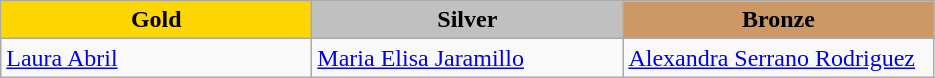<table class="wikitable" style="text-align:left">
<tr align="center">
<td width=200 bgcolor=gold><strong>Gold</strong></td>
<td width=200 bgcolor=silver><strong>Silver</strong></td>
<td width=200 bgcolor=CC9966><strong>Bronze</strong></td>
</tr>
<tr>
<td><a href='#'>Laura Abril</a><br><em></em></td>
<td><a href='#'>Maria Elisa Jaramillo</a><br><em></em></td>
<td><a href='#'>Alexandra Serrano Rodriguez</a><br><em></em></td>
</tr>
</table>
